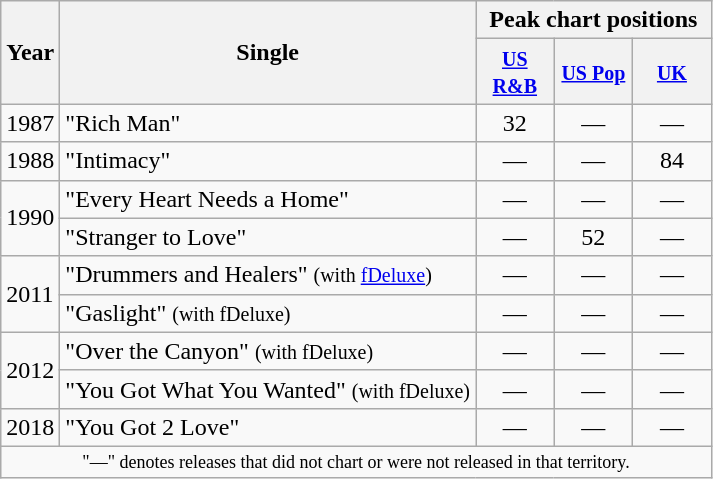<table class="wikitable">
<tr>
<th scope="col" rowspan="2">Year</th>
<th scope="col" rowspan="2">Single</th>
<th scope="col" colspan="3">Peak chart positions</th>
</tr>
<tr>
<th style="width:45px;"><small><a href='#'>US R&B</a></small><br></th>
<th style="width:45px;"><small><a href='#'>US Pop</a></small><br></th>
<th style="width:45px;"><small><a href='#'>UK</a></small><br></th>
</tr>
<tr>
<td rowspan="1">1987</td>
<td>"Rich Man"</td>
<td align=center>32</td>
<td align=center>—</td>
<td align=center>―</td>
</tr>
<tr>
<td rowspan="1">1988</td>
<td>"Intimacy"</td>
<td align=center>—</td>
<td align=center>―</td>
<td align=center>84</td>
</tr>
<tr>
<td rowspan="2">1990</td>
<td>"Every Heart Needs a Home"</td>
<td align=center>—</td>
<td align=center>―</td>
<td align=center>—</td>
</tr>
<tr>
<td>"Stranger to Love"</td>
<td align=center>―</td>
<td align=center>52</td>
<td align=center>―</td>
</tr>
<tr>
<td rowspan="2">2011</td>
<td>"Drummers and Healers" <small>(with <a href='#'>fDeluxe</a>)</small></td>
<td align=center>—</td>
<td align=center>—</td>
<td align=center>―</td>
</tr>
<tr>
<td>"Gaslight" <small>(with fDeluxe)</small></td>
<td align=center>—</td>
<td align=center>—</td>
<td align=center>―</td>
</tr>
<tr>
<td rowspan="2">2012</td>
<td>"Over the Canyon" <small>(with fDeluxe)</small></td>
<td align=center>—</td>
<td align=center>—</td>
<td align=center>―</td>
</tr>
<tr>
<td>"You Got What You Wanted" <small>(with fDeluxe)</small></td>
<td align=center>―</td>
<td align=center>—</td>
<td align=center>―</td>
</tr>
<tr>
<td rowspan="1">2018</td>
<td>"You Got 2 Love"</td>
<td align=center>—</td>
<td align=center>—</td>
<td align=center>―</td>
</tr>
<tr>
<td colspan="6" style="text-align:center; font-size:9pt;">"—" denotes releases that did not chart or were not released in that territory.</td>
</tr>
</table>
